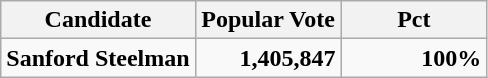<table class="wikitable">
<tr>
<th width=40%>Candidate</th>
<th width=30%>Popular Vote</th>
<th width=30%>Pct</th>
</tr>
<tr>
<td><strong>Sanford Steelman</strong></td>
<td align="right"><strong>1,405,847</strong></td>
<td align="right"><strong>100%</strong></td>
</tr>
</table>
